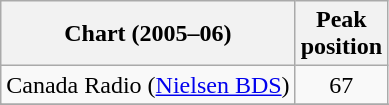<table class="wikitable sortable">
<tr>
<th>Chart (2005–06)</th>
<th>Peak<br>position</th>
</tr>
<tr>
<td>Canada Radio (<a href='#'>Nielsen BDS</a>)</td>
<td style="text-align:center;">67</td>
</tr>
<tr>
</tr>
<tr>
</tr>
<tr>
</tr>
</table>
